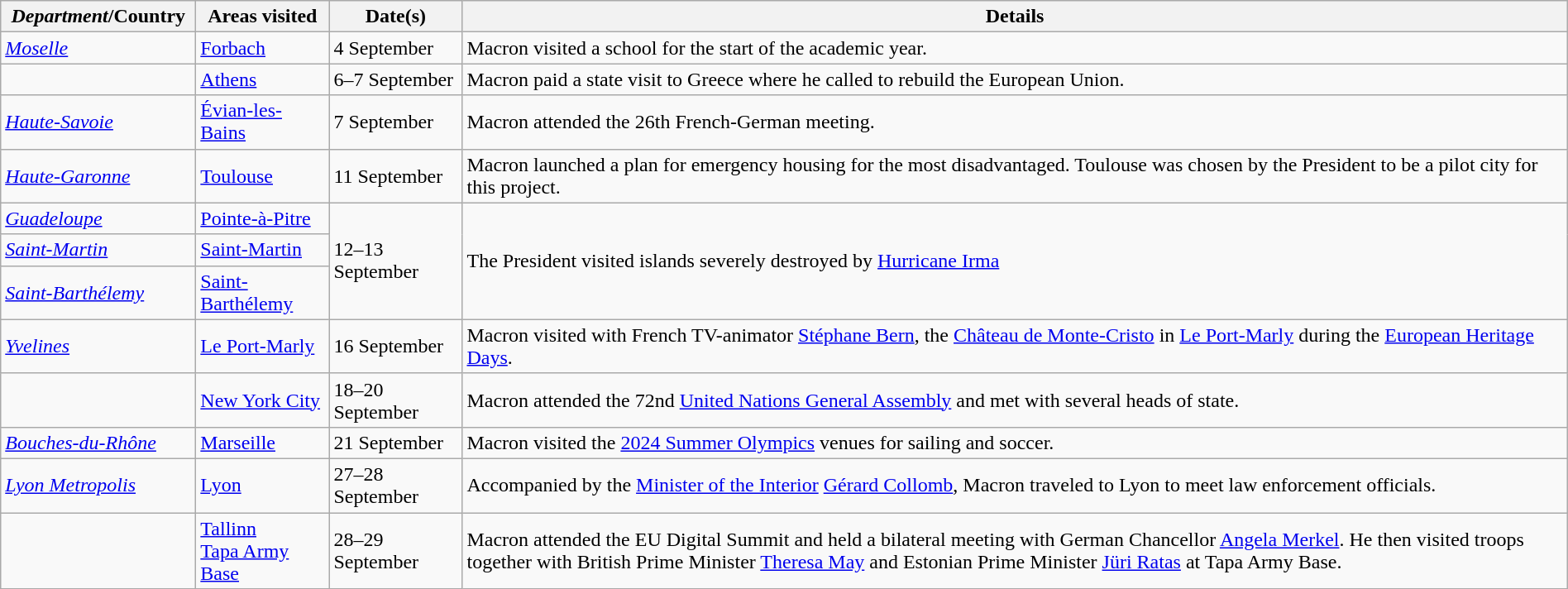<table class="wikitable sortable outercollapse" style="margin: 1em auto 1em auto">
<tr>
<th width="150"><em>Department</em>/Country</th>
<th width="100">Areas visited</th>
<th width="100">Date(s)</th>
<th>Details</th>
</tr>
<tr>
<td> <em><a href='#'>Moselle</a></em></td>
<td><a href='#'>Forbach</a></td>
<td>4 September</td>
<td>Macron visited a school for the start of the academic year.</td>
</tr>
<tr>
<td></td>
<td><a href='#'>Athens</a></td>
<td>6–7 September</td>
<td>Macron paid a state visit to Greece where he called to rebuild the European Union.</td>
</tr>
<tr>
<td> <em><a href='#'>Haute-Savoie</a></em></td>
<td><a href='#'>Évian-les-Bains</a></td>
<td>7 September</td>
<td>Macron attended the 26th French-German meeting.</td>
</tr>
<tr>
<td> <em><a href='#'>Haute-Garonne</a></em></td>
<td><a href='#'>Toulouse</a></td>
<td>11 September</td>
<td>Macron launched a plan for emergency housing for the most disadvantaged. Toulouse was chosen by the President to be a pilot city for this project.</td>
</tr>
<tr>
<td> <em><a href='#'>Guadeloupe</a></em></td>
<td><a href='#'>Pointe-à-Pitre</a></td>
<td rowspan="3">12–13 September</td>
<td rowspan="3">The President visited islands severely destroyed by <a href='#'>Hurricane Irma</a></td>
</tr>
<tr>
<td> <em><a href='#'>Saint-Martin</a></em></td>
<td><a href='#'>Saint-Martin</a></td>
</tr>
<tr>
<td> <em><a href='#'>Saint-Barthélemy</a></em></td>
<td><a href='#'>Saint-Barthélemy</a></td>
</tr>
<tr>
<td> <em><a href='#'>Yvelines</a></em></td>
<td><a href='#'>Le Port-Marly</a></td>
<td>16 September</td>
<td>Macron visited with French TV-animator <a href='#'>Stéphane Bern</a>, the <a href='#'>Château de Monte-Cristo</a> in <a href='#'>Le Port-Marly</a> during the <a href='#'>European Heritage Days</a>.</td>
</tr>
<tr>
<td></td>
<td><a href='#'>New York City</a></td>
<td>18–20 September</td>
<td>Macron attended the 72nd <a href='#'>United Nations General Assembly</a> and met with several heads of state.</td>
</tr>
<tr>
<td> <em><a href='#'>Bouches-du-Rhône</a></em></td>
<td><a href='#'>Marseille</a></td>
<td>21 September</td>
<td>Macron visited the <a href='#'>2024 Summer Olympics</a> venues for sailing and soccer.</td>
</tr>
<tr>
<td> <em><a href='#'>Lyon Metropolis</a></em></td>
<td><a href='#'>Lyon</a></td>
<td>27–28 September</td>
<td>Accompanied by the <a href='#'>Minister of the Interior</a> <a href='#'>Gérard Collomb</a>, Macron traveled to Lyon to meet law enforcement officials.</td>
</tr>
<tr>
<td></td>
<td><a href='#'>Tallinn</a><br><a href='#'>Tapa Army Base</a></td>
<td>28–29 September</td>
<td>Macron attended the EU Digital Summit and held a bilateral meeting with German Chancellor <a href='#'>Angela Merkel</a>. He then visited troops together with British Prime Minister <a href='#'>Theresa May</a> and Estonian Prime Minister <a href='#'>Jüri Ratas</a> at Tapa Army Base.</td>
</tr>
</table>
